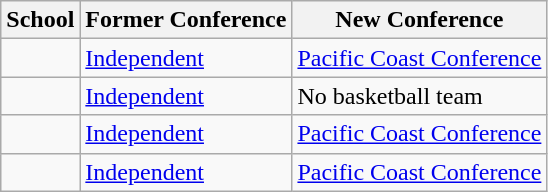<table class="wikitable sortable">
<tr>
<th>School</th>
<th>Former Conference</th>
<th>New Conference</th>
</tr>
<tr>
<td></td>
<td><a href='#'>Independent</a></td>
<td><a href='#'>Pacific Coast Conference</a></td>
</tr>
<tr>
<td></td>
<td><a href='#'>Independent</a></td>
<td>No basketball team</td>
</tr>
<tr>
<td></td>
<td><a href='#'>Independent</a></td>
<td><a href='#'>Pacific Coast Conference</a></td>
</tr>
<tr>
<td></td>
<td><a href='#'>Independent</a></td>
<td><a href='#'>Pacific Coast Conference</a></td>
</tr>
</table>
